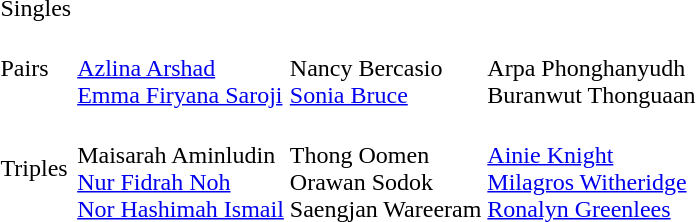<table>
<tr>
<td>Singles</td>
<td></td>
<td></td>
<td></td>
</tr>
<tr>
<td>Pairs</td>
<td nowrap=true><br><a href='#'>Azlina Arshad</a><br><a href='#'>Emma Firyana Saroji</a></td>
<td><br>Nancy Bercasio<br><a href='#'>Sonia Bruce</a></td>
<td nowrap=true><br>Arpa Phonghanyudh<br>Buranwut Thonguaan</td>
</tr>
<tr>
<td>Triples</td>
<td><br>Maisarah Aminludin<br><a href='#'>Nur Fidrah Noh</a><br><a href='#'>Nor Hashimah Ismail</a></td>
<td nowrap=true><br>Thong Oomen<br>Orawan Sodok<br>Saengjan Wareeram</td>
<td><br><a href='#'>Ainie Knight</a><br><a href='#'>Milagros Witheridge</a><br><a href='#'>Ronalyn Greenlees</a></td>
</tr>
</table>
